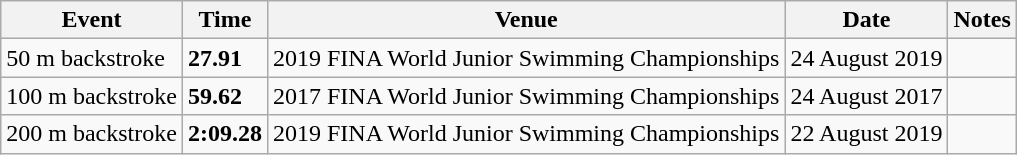<table class="wikitable">
<tr>
<th>Event</th>
<th>Time</th>
<th>Venue</th>
<th>Date</th>
<th>Notes</th>
</tr>
<tr>
<td>50 m backstroke</td>
<td><strong>27.91</strong></td>
<td>2019 FINA World Junior Swimming Championships</td>
<td>24 August 2019</td>
<td></td>
</tr>
<tr>
<td>100 m backstroke</td>
<td><strong>59.62</strong></td>
<td>2017 FINA World Junior Swimming Championships</td>
<td>24 August 2017</td>
<td></td>
</tr>
<tr>
<td>200 m backstroke</td>
<td><strong>2:09.28</strong></td>
<td>2019 FINA World Junior Swimming Championships</td>
<td>22 August 2019</td>
<td></td>
</tr>
</table>
